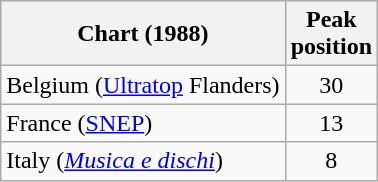<table class="wikitable sortable">
<tr>
<th>Chart (1988)</th>
<th>Peak<br>position</th>
</tr>
<tr>
<td>Belgium (<a href='#'>Ultratop</a> Flanders)</td>
<td align="center">30</td>
</tr>
<tr>
<td>France (<a href='#'>SNEP</a>)</td>
<td align="center">13</td>
</tr>
<tr>
<td scope="row">Italy (<em><a href='#'>Musica e dischi</a></em>)</td>
<td align="center">8</td>
</tr>
</table>
